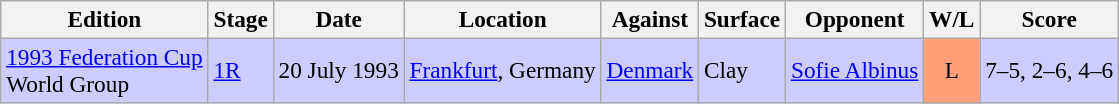<table class=wikitable style=font-size:97%>
<tr>
<th>Edition</th>
<th>Stage</th>
<th>Date</th>
<th>Location</th>
<th>Against</th>
<th>Surface</th>
<th>Opponent</th>
<th>W/L</th>
<th>Score</th>
</tr>
<tr style="background:#ccf;">
<td><a href='#'>1993 Federation Cup</a> <br> World Group</td>
<td><a href='#'>1R</a></td>
<td>20 July 1993</td>
<td><a href='#'>Frankfurt</a>, Germany</td>
<td> <a href='#'>Denmark</a></td>
<td>Clay</td>
<td> <a href='#'>Sofie Albinus</a></td>
<td style="text-align:center; background:#ffa07a;">L</td>
<td>7–5, 2–6, 4–6</td>
</tr>
</table>
